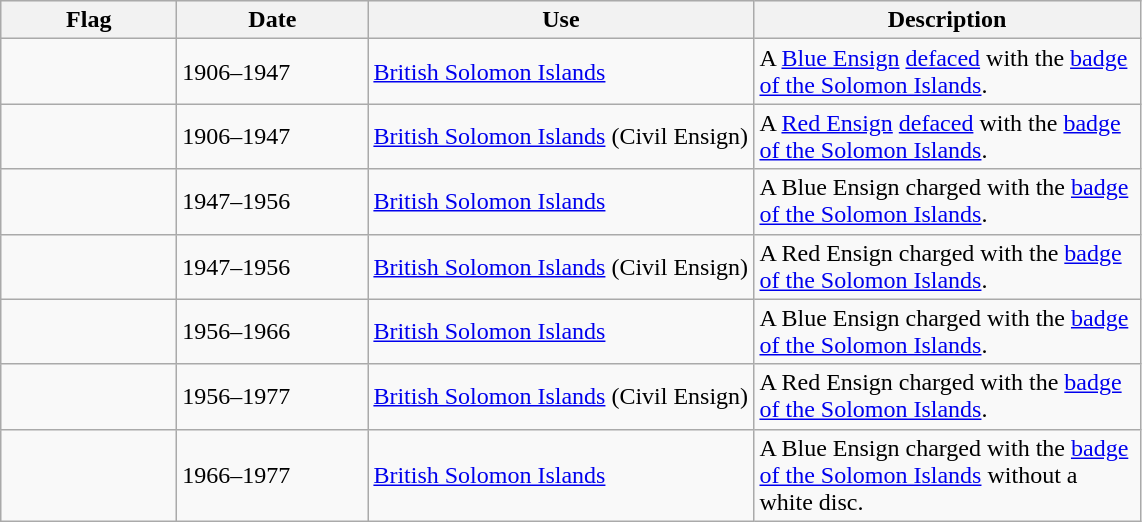<table class="wikitable">
<tr style="background:#efefef;">
<th style="width:110px;">Flag</th>
<th style="width:120px;">Date</th>
<th style="width:250px;">Use</th>
<th style="width:250px;">Description</th>
</tr>
<tr>
<td></td>
<td>1906–1947</td>
<td><a href='#'>British Solomon Islands</a></td>
<td>A <a href='#'>Blue Ensign</a> <a href='#'>defaced</a> with the <a href='#'>badge of the Solomon Islands</a>.</td>
</tr>
<tr>
<td></td>
<td>1906–1947</td>
<td><a href='#'>British Solomon Islands</a> (Civil Ensign)</td>
<td>A <a href='#'>Red Ensign</a> <a href='#'>defaced</a> with the <a href='#'>badge of the Solomon Islands</a>.</td>
</tr>
<tr>
<td></td>
<td>1947–1956</td>
<td><a href='#'>British Solomon Islands</a></td>
<td>A Blue Ensign charged with the <a href='#'>badge of the Solomon Islands</a>.</td>
</tr>
<tr>
<td></td>
<td>1947–1956</td>
<td><a href='#'>British Solomon Islands</a> (Civil Ensign)</td>
<td>A Red Ensign charged with the <a href='#'>badge of the Solomon Islands</a>.</td>
</tr>
<tr>
<td></td>
<td>1956–1966</td>
<td><a href='#'>British Solomon Islands</a></td>
<td>A Blue Ensign charged with the <a href='#'>badge of the Solomon Islands</a>.</td>
</tr>
<tr>
<td></td>
<td>1956–1977</td>
<td><a href='#'>British Solomon Islands</a> (Civil Ensign)</td>
<td>A Red Ensign charged with the <a href='#'>badge of the Solomon Islands</a>.</td>
</tr>
<tr>
<td></td>
<td>1966–1977</td>
<td><a href='#'>British Solomon Islands</a></td>
<td>A Blue Ensign charged with the <a href='#'>badge of the Solomon Islands</a> without a white disc.</td>
</tr>
</table>
